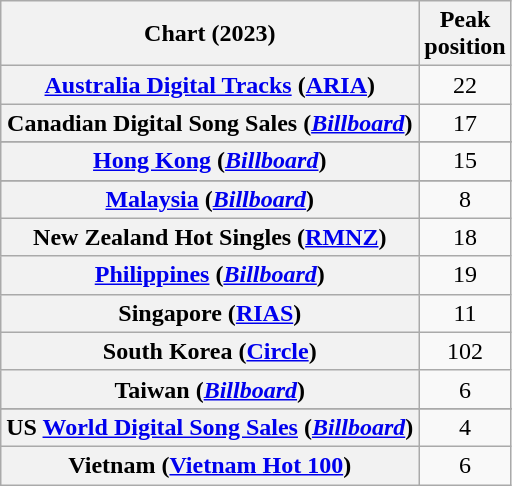<table class="wikitable sortable plainrowheaders" style="text-align:center">
<tr>
<th scope="col">Chart (2023)</th>
<th scope="col">Peak<br>position</th>
</tr>
<tr>
<th scope="row"><a href='#'>Australia Digital Tracks</a> (<a href='#'>ARIA</a>)</th>
<td>22</td>
</tr>
<tr>
<th scope="row">Canadian Digital Song Sales (<em><a href='#'>Billboard</a></em>)</th>
<td>17</td>
</tr>
<tr>
</tr>
<tr>
<th scope="row"><a href='#'>Hong Kong</a> (<em><a href='#'>Billboard</a></em>)</th>
<td>15</td>
</tr>
<tr>
</tr>
<tr>
<th scope="row"><a href='#'>Malaysia</a> (<em><a href='#'>Billboard</a></em>)</th>
<td>8</td>
</tr>
<tr>
<th scope="row">New Zealand Hot Singles (<a href='#'>RMNZ</a>)</th>
<td>18</td>
</tr>
<tr>
<th scope="row"><a href='#'>Philippines</a> (<em><a href='#'>Billboard</a></em>)</th>
<td>19</td>
</tr>
<tr>
<th scope="row">Singapore (<a href='#'>RIAS</a>)</th>
<td>11</td>
</tr>
<tr>
<th scope="row">South Korea (<a href='#'>Circle</a>)</th>
<td>102</td>
</tr>
<tr>
<th scope="row">Taiwan (<em><a href='#'>Billboard</a></em>)</th>
<td>6</td>
</tr>
<tr>
</tr>
<tr>
</tr>
<tr>
<th scope="row">US <a href='#'>World Digital Song Sales</a> (<em><a href='#'>Billboard</a></em>)</th>
<td>4</td>
</tr>
<tr>
<th scope="row">Vietnam (<a href='#'>Vietnam Hot 100</a>)</th>
<td>6</td>
</tr>
</table>
